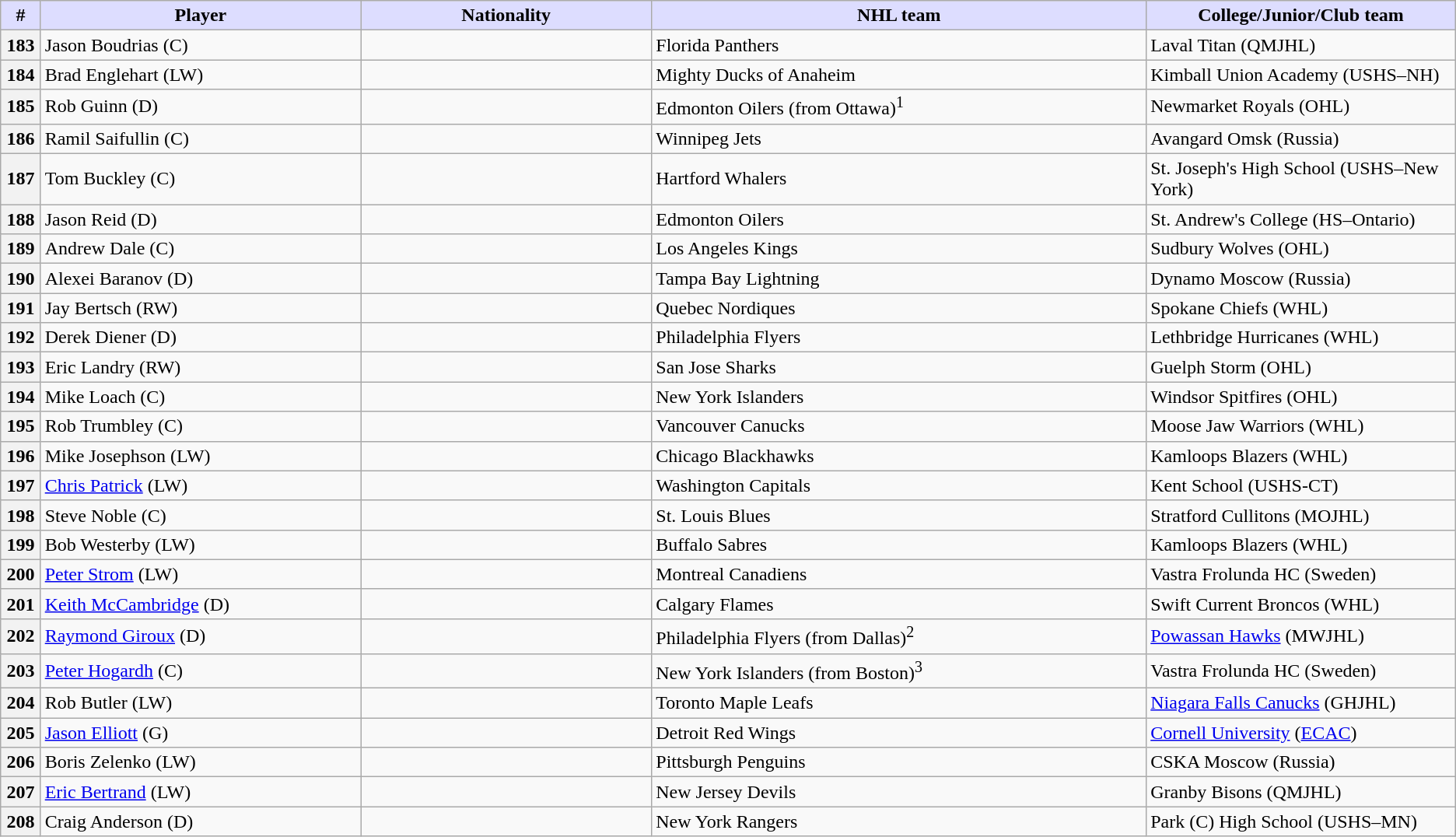<table class="wikitable">
<tr>
<th style="background:#ddf; width:2.75%;">#</th>
<th style="background:#ddf; width:22.0%;">Player</th>
<th style="background:#ddf; width:20.0%;">Nationality</th>
<th style="background:#ddf; width:34.0%;">NHL team</th>
<th style="background:#ddf; width:100.0%;">College/Junior/Club team</th>
</tr>
<tr>
<th>183</th>
<td>Jason Boudrias (C)</td>
<td></td>
<td>Florida Panthers</td>
<td>Laval Titan (QMJHL)</td>
</tr>
<tr>
<th>184</th>
<td>Brad Englehart (LW)</td>
<td></td>
<td>Mighty Ducks of Anaheim</td>
<td>Kimball Union Academy (USHS–NH)</td>
</tr>
<tr>
<th>185</th>
<td>Rob Guinn (D)</td>
<td></td>
<td>Edmonton Oilers (from Ottawa)<sup>1</sup></td>
<td>Newmarket Royals (OHL)</td>
</tr>
<tr>
<th>186</th>
<td>Ramil Saifullin (C)</td>
<td></td>
<td>Winnipeg Jets</td>
<td>Avangard Omsk (Russia)</td>
</tr>
<tr>
<th>187</th>
<td>Tom Buckley (C)</td>
<td></td>
<td>Hartford Whalers</td>
<td>St. Joseph's High School (USHS–New York)</td>
</tr>
<tr>
<th>188</th>
<td>Jason Reid (D)</td>
<td></td>
<td>Edmonton Oilers</td>
<td>St. Andrew's College (HS–Ontario)</td>
</tr>
<tr>
<th>189</th>
<td>Andrew Dale (C)</td>
<td></td>
<td>Los Angeles Kings</td>
<td>Sudbury Wolves (OHL)</td>
</tr>
<tr>
<th>190</th>
<td>Alexei Baranov (D)</td>
<td></td>
<td>Tampa Bay Lightning</td>
<td>Dynamo Moscow (Russia)</td>
</tr>
<tr>
<th>191</th>
<td>Jay Bertsch (RW)</td>
<td></td>
<td>Quebec Nordiques</td>
<td>Spokane Chiefs (WHL)</td>
</tr>
<tr>
<th>192</th>
<td>Derek Diener (D)</td>
<td></td>
<td>Philadelphia Flyers</td>
<td>Lethbridge Hurricanes (WHL)</td>
</tr>
<tr>
<th>193</th>
<td>Eric Landry (RW)</td>
<td></td>
<td>San Jose Sharks</td>
<td>Guelph Storm (OHL)</td>
</tr>
<tr>
<th>194</th>
<td>Mike Loach (C)</td>
<td></td>
<td>New York Islanders</td>
<td>Windsor Spitfires (OHL)</td>
</tr>
<tr>
<th>195</th>
<td>Rob Trumbley (C)</td>
<td></td>
<td>Vancouver Canucks</td>
<td>Moose Jaw Warriors (WHL)</td>
</tr>
<tr>
<th>196</th>
<td>Mike Josephson (LW)</td>
<td></td>
<td>Chicago Blackhawks</td>
<td>Kamloops Blazers (WHL)</td>
</tr>
<tr>
<th>197</th>
<td><a href='#'>Chris Patrick</a> (LW)</td>
<td></td>
<td>Washington Capitals</td>
<td>Kent School (USHS-CT)</td>
</tr>
<tr>
<th>198</th>
<td>Steve Noble (C)</td>
<td></td>
<td>St. Louis Blues</td>
<td>Stratford Cullitons (MOJHL)</td>
</tr>
<tr>
<th>199</th>
<td>Bob Westerby (LW)</td>
<td></td>
<td>Buffalo Sabres</td>
<td>Kamloops Blazers (WHL)</td>
</tr>
<tr>
<th>200</th>
<td><a href='#'>Peter Strom</a> (LW)</td>
<td></td>
<td>Montreal Canadiens</td>
<td>Vastra Frolunda HC (Sweden)</td>
</tr>
<tr>
<th>201</th>
<td><a href='#'>Keith McCambridge</a> (D)</td>
<td></td>
<td>Calgary Flames</td>
<td>Swift Current Broncos (WHL)</td>
</tr>
<tr>
<th>202</th>
<td><a href='#'>Raymond Giroux</a> (D)</td>
<td></td>
<td>Philadelphia Flyers (from Dallas)<sup>2</sup></td>
<td><a href='#'>Powassan Hawks</a> (MWJHL)</td>
</tr>
<tr>
<th>203</th>
<td><a href='#'>Peter Hogardh</a> (C)</td>
<td></td>
<td>New York Islanders (from Boston)<sup>3</sup></td>
<td>Vastra Frolunda HC (Sweden)</td>
</tr>
<tr>
<th>204</th>
<td>Rob Butler (LW)</td>
<td></td>
<td>Toronto Maple Leafs</td>
<td><a href='#'>Niagara Falls Canucks</a> (GHJHL)</td>
</tr>
<tr>
<th>205</th>
<td><a href='#'>Jason Elliott</a> (G)</td>
<td></td>
<td>Detroit Red Wings</td>
<td><a href='#'>Cornell University</a> (<a href='#'>ECAC</a>)</td>
</tr>
<tr>
<th>206</th>
<td>Boris Zelenko (LW)</td>
<td></td>
<td>Pittsburgh Penguins</td>
<td>CSKA Moscow (Russia)</td>
</tr>
<tr>
<th>207</th>
<td><a href='#'>Eric Bertrand</a> (LW)</td>
<td></td>
<td>New Jersey Devils</td>
<td>Granby Bisons (QMJHL)</td>
</tr>
<tr>
<th>208</th>
<td>Craig Anderson (D)</td>
<td></td>
<td>New York Rangers</td>
<td>Park (C) High School (USHS–MN)</td>
</tr>
</table>
